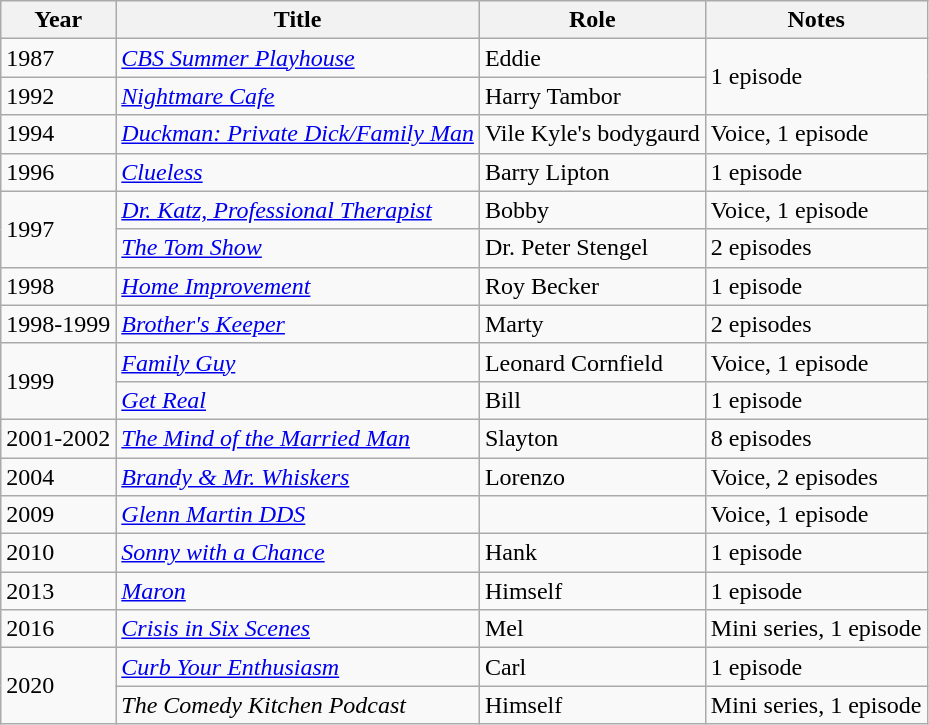<table class="wikitable">
<tr>
<th>Year</th>
<th>Title</th>
<th>Role</th>
<th>Notes</th>
</tr>
<tr>
<td>1987</td>
<td><em><a href='#'>CBS Summer Playhouse</a></em></td>
<td>Eddie</td>
<td rowspan="2">1 episode</td>
</tr>
<tr>
<td>1992</td>
<td><em><a href='#'>Nightmare Cafe</a></em></td>
<td>Harry Tambor</td>
</tr>
<tr>
<td>1994</td>
<td><em><a href='#'>Duckman: Private Dick/Family Man</a></em></td>
<td>Vile Kyle's bodygaurd</td>
<td>Voice, 1 episode</td>
</tr>
<tr>
<td>1996</td>
<td><em><a href='#'>Clueless</a></em></td>
<td>Barry Lipton</td>
<td>1 episode</td>
</tr>
<tr>
<td rowspan="2">1997</td>
<td><em><a href='#'>Dr. Katz, Professional Therapist</a></em></td>
<td>Bobby</td>
<td>Voice, 1 episode</td>
</tr>
<tr>
<td><em><a href='#'>The Tom Show</a></em></td>
<td>Dr. Peter Stengel</td>
<td>2 episodes</td>
</tr>
<tr>
<td>1998</td>
<td><em><a href='#'>Home Improvement</a></em></td>
<td>Roy Becker</td>
<td>1 episode</td>
</tr>
<tr>
<td>1998-1999</td>
<td><em><a href='#'>Brother's Keeper</a></em></td>
<td>Marty</td>
<td>2 episodes</td>
</tr>
<tr>
<td rowspan="2">1999</td>
<td><em><a href='#'>Family Guy</a></em></td>
<td>Leonard Cornfield</td>
<td>Voice, 1 episode</td>
</tr>
<tr>
<td><em><a href='#'>Get Real</a></em></td>
<td>Bill</td>
<td>1 episode</td>
</tr>
<tr>
<td>2001-2002</td>
<td><em><a href='#'>The Mind of the Married Man</a></em></td>
<td>Slayton</td>
<td>8 episodes</td>
</tr>
<tr>
<td>2004</td>
<td><em><a href='#'>Brandy & Mr. Whiskers</a></em></td>
<td>Lorenzo</td>
<td>Voice, 2 episodes</td>
</tr>
<tr>
<td>2009</td>
<td><em><a href='#'>Glenn Martin DDS</a></em></td>
<td></td>
<td>Voice, 1 episode</td>
</tr>
<tr>
<td>2010</td>
<td><em><a href='#'>Sonny with a Chance</a></em></td>
<td>Hank</td>
<td>1 episode</td>
</tr>
<tr>
<td>2013</td>
<td><em><a href='#'>Maron</a></em></td>
<td>Himself</td>
<td>1 episode</td>
</tr>
<tr>
<td>2016</td>
<td><em><a href='#'>Crisis in Six Scenes</a></em></td>
<td>Mel</td>
<td>Mini series, 1 episode</td>
</tr>
<tr>
<td rowspan="2">2020</td>
<td><em><a href='#'>Curb Your Enthusiasm</a></em></td>
<td>Carl</td>
<td>1 episode</td>
</tr>
<tr>
<td><em>The Comedy Kitchen Podcast</em></td>
<td>Himself</td>
<td>Mini series, 1 episode</td>
</tr>
</table>
